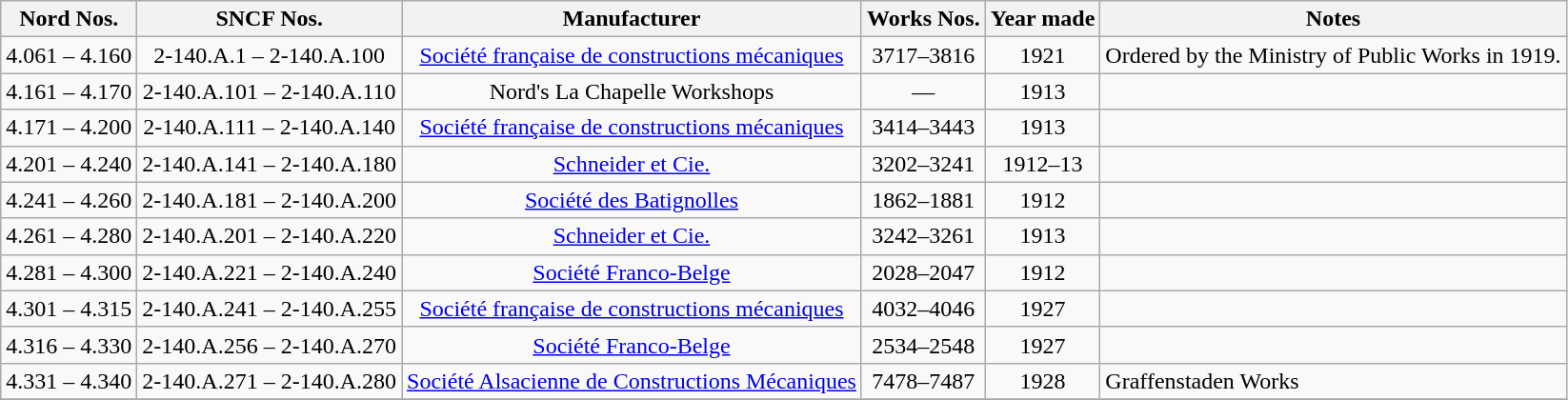<table class="wikitable sortable" style=text-align:center>
<tr>
<th>Nord Nos.</th>
<th>SNCF Nos.</th>
<th>Manufacturer</th>
<th>Works Nos.</th>
<th>Year made</th>
<th>Notes</th>
</tr>
<tr>
<td>4.061 – 4.160</td>
<td>2-140.A.1 – 2-140.A.100</td>
<td><a href='#'>Société française de constructions mécaniques</a></td>
<td>3717–3816</td>
<td>1921</td>
<td align=left>Ordered by the Ministry of Public Works in 1919.</td>
</tr>
<tr>
<td>4.161 – 4.170</td>
<td>2-140.A.101 – 2-140.A.110</td>
<td>Nord's La Chapelle Workshops</td>
<td>—</td>
<td>1913</td>
<td align=left></td>
</tr>
<tr>
<td>4.171 – 4.200</td>
<td>2-140.A.111 – 2-140.A.140</td>
<td><a href='#'>Société française de constructions mécaniques</a></td>
<td>3414–3443</td>
<td>1913</td>
<td align=left></td>
</tr>
<tr>
<td>4.201 – 4.240</td>
<td>2-140.A.141 – 2-140.A.180</td>
<td><a href='#'>Schneider et Cie.</a></td>
<td>3202–3241</td>
<td>1912–13</td>
<td align=left></td>
</tr>
<tr>
<td>4.241 – 4.260</td>
<td>2-140.A.181 – 2-140.A.200</td>
<td><a href='#'>Société des Batignolles</a></td>
<td>1862–1881</td>
<td>1912</td>
<td align=left></td>
</tr>
<tr>
<td>4.261 – 4.280</td>
<td>2-140.A.201 – 2-140.A.220</td>
<td><a href='#'>Schneider et Cie.</a></td>
<td>3242–3261</td>
<td>1913</td>
<td align=left></td>
</tr>
<tr>
<td>4.281 – 4.300</td>
<td>2-140.A.221 – 2-140.A.240</td>
<td><a href='#'>Société Franco-Belge</a></td>
<td>2028–2047</td>
<td>1912</td>
<td align=left></td>
</tr>
<tr>
<td>4.301 – 4.315</td>
<td>2-140.A.241 – 2-140.A.255</td>
<td><a href='#'>Société française de constructions mécaniques</a></td>
<td>4032–4046</td>
<td>1927</td>
<td align=left></td>
</tr>
<tr>
<td>4.316 – 4.330</td>
<td>2-140.A.256 – 2-140.A.270</td>
<td><a href='#'>Société Franco-Belge</a></td>
<td>2534–2548</td>
<td>1927</td>
<td align=left></td>
</tr>
<tr>
<td>4.331 – 4.340</td>
<td>2-140.A.271 – 2-140.A.280</td>
<td><a href='#'>Société Alsacienne de Constructions Mécaniques</a></td>
<td>7478–7487</td>
<td>1928</td>
<td align=left>Graffenstaden Works</td>
</tr>
<tr>
</tr>
</table>
